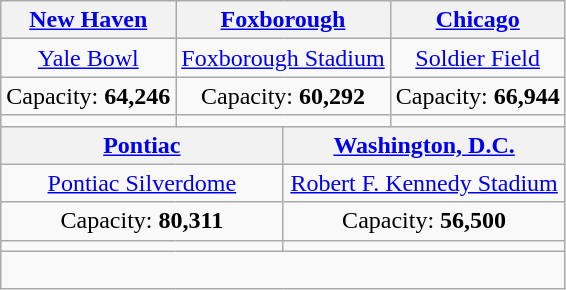<table class="wikitable" style="text-align:center">
<tr>
<th colspan=2><a href='#'>New Haven</a></th>
<th colspan=2><a href='#'>Foxborough</a></th>
<th colspan=2><a href='#'>Chicago</a></th>
</tr>
<tr>
<td colspan=2><a href='#'>Yale Bowl</a></td>
<td colspan=2><a href='#'>Foxborough Stadium</a></td>
<td colspan=2><a href='#'>Soldier Field</a></td>
</tr>
<tr>
<td colspan=2>Capacity: <strong>64,246</strong></td>
<td colspan=2>Capacity: <strong>60,292</strong></td>
<td colspan=2>Capacity: <strong>66,944</strong></td>
</tr>
<tr>
<td colspan=2></td>
<td colspan=2></td>
<td colspan=2></td>
</tr>
<tr>
<th colspan=3><a href='#'>Pontiac</a></th>
<th colspan=3><a href='#'>Washington, D.C.</a></th>
</tr>
<tr>
<td colspan=3><a href='#'>Pontiac Silverdome</a></td>
<td colspan=3><a href='#'>Robert F. Kennedy Stadium</a></td>
</tr>
<tr>
<td colspan=3>Capacity: <strong>80,311</strong></td>
<td colspan=3>Capacity: <strong>56,500</strong></td>
</tr>
<tr>
<td colspan=3></td>
<td colspan=3></td>
</tr>
<tr>
<td colspan=6><br></td>
</tr>
</table>
